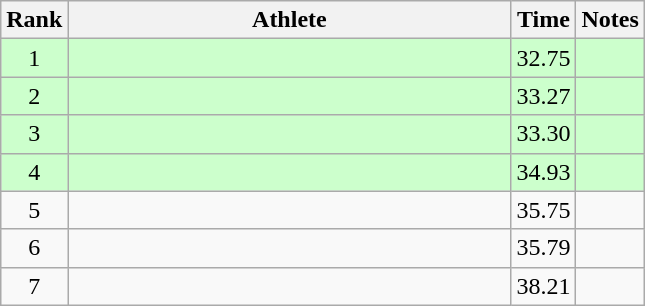<table class="wikitable" style="text-align:center">
<tr>
<th>Rank</th>
<th Style="width:18em">Athlete</th>
<th>Time</th>
<th>Notes</th>
</tr>
<tr style="background:#cfc">
<td>1</td>
<td style="text-align:left"></td>
<td>32.75</td>
<td></td>
</tr>
<tr style="background:#cfc">
<td>2</td>
<td style="text-align:left"></td>
<td>33.27</td>
<td></td>
</tr>
<tr style="background:#cfc">
<td>3</td>
<td style="text-align:left"></td>
<td>33.30</td>
<td></td>
</tr>
<tr style="background:#cfc">
<td>4</td>
<td style="text-align:left"></td>
<td>34.93</td>
<td></td>
</tr>
<tr>
<td>5</td>
<td style="text-align:left"></td>
<td>35.75</td>
<td></td>
</tr>
<tr>
<td>6</td>
<td style="text-align:left"></td>
<td>35.79</td>
<td></td>
</tr>
<tr>
<td>7</td>
<td style="text-align:left"></td>
<td>38.21</td>
<td></td>
</tr>
</table>
